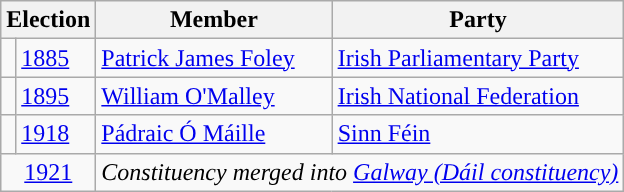<table class="wikitable">
<tr>
<th colspan="2">Election</th>
<th>Member </th>
<th>Party</th>
</tr>
<tr>
<td style="color:inherit;background-color: "></td>
<td><a href='#'>1885</a></td>
<td><a href='#'>Patrick James Foley</a></td>
<td><a href='#'>Irish Parliamentary Party</a></td>
</tr>
<tr>
<td style="color:inherit;background-color: "></td>
<td><a href='#'>1895</a></td>
<td><a href='#'>William O'Malley</a></td>
<td><a href='#'>Irish National Federation</a></td>
</tr>
<tr>
<td style="color:inherit;background-color: "></td>
<td><a href='#'>1918</a></td>
<td><a href='#'>Pádraic Ó Máille</a></td>
<td><a href='#'>Sinn Féin</a></td>
</tr>
<tr>
<td colspan="2" align="center"><a href='#'>1921</a></td>
<td colspan="2"><em>Constituency merged into <a href='#'>Galway (Dáil constituency)</a></em></td>
</tr>
</table>
